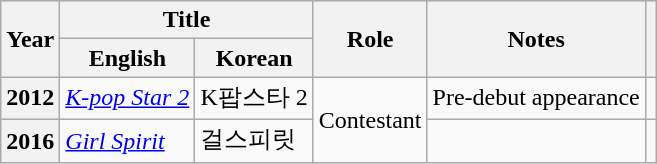<table class="wikitable sortable plainrowheaders">
<tr>
<th scope="col" rowspan="2">Year</th>
<th scope="col" colspan="2">Title</th>
<th scope="col" rowspan="2">Role</th>
<th scope="col" rowspan="2">Notes</th>
<th scope="col" rowspan="2" class="unsortable"></th>
</tr>
<tr>
<th scope="col">English</th>
<th scope="col">Korean</th>
</tr>
<tr>
<th scope="row">2012</th>
<td><em><a href='#'>K-pop Star 2</a></em></td>
<td>K팝스타 2</td>
<td rowspan="2">Contestant</td>
<td>Pre-debut appearance</td>
<td style="text-align:center"></td>
</tr>
<tr>
<th scope="row">2016</th>
<td><em><a href='#'>Girl Spirit</a></em></td>
<td>걸스피릿</td>
<td></td>
<td style="text-align:center"></td>
</tr>
</table>
